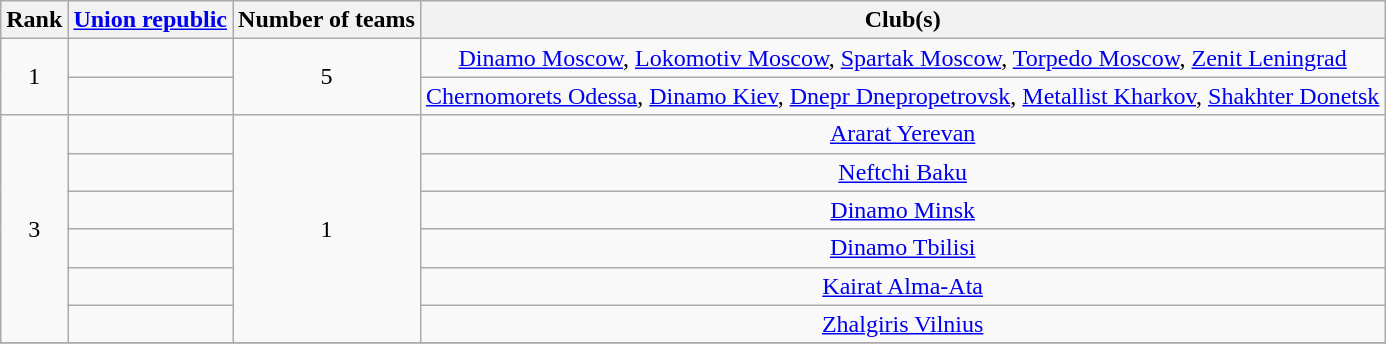<table class="wikitable">
<tr>
<th>Rank</th>
<th><a href='#'>Union republic</a></th>
<th>Number of teams</th>
<th>Club(s)</th>
</tr>
<tr>
<td align="center" rowspan=2>1</td>
<td></td>
<td align="center" rowspan=2>5</td>
<td align="center"><a href='#'>Dinamo Moscow</a>, <a href='#'>Lokomotiv Moscow</a>, <a href='#'>Spartak Moscow</a>, <a href='#'>Torpedo Moscow</a>, <a href='#'>Zenit Leningrad</a></td>
</tr>
<tr>
<td></td>
<td align="center"><a href='#'>Chernomorets Odessa</a>, <a href='#'>Dinamo Kiev</a>, <a href='#'>Dnepr Dnepropetrovsk</a>, <a href='#'>Metallist Kharkov</a>, <a href='#'>Shakhter Donetsk</a></td>
</tr>
<tr>
<td align="center" rowspan=6>3</td>
<td></td>
<td align="center" rowspan=6>1</td>
<td align="center"><a href='#'>Ararat Yerevan</a></td>
</tr>
<tr>
<td></td>
<td align="center"><a href='#'>Neftchi Baku</a></td>
</tr>
<tr>
<td></td>
<td align="center"><a href='#'>Dinamo Minsk</a></td>
</tr>
<tr>
<td></td>
<td align="center"><a href='#'>Dinamo Tbilisi</a></td>
</tr>
<tr>
<td></td>
<td align="center"><a href='#'>Kairat Alma-Ata</a></td>
</tr>
<tr>
<td></td>
<td align="center"><a href='#'>Zhalgiris Vilnius</a></td>
</tr>
<tr>
</tr>
</table>
